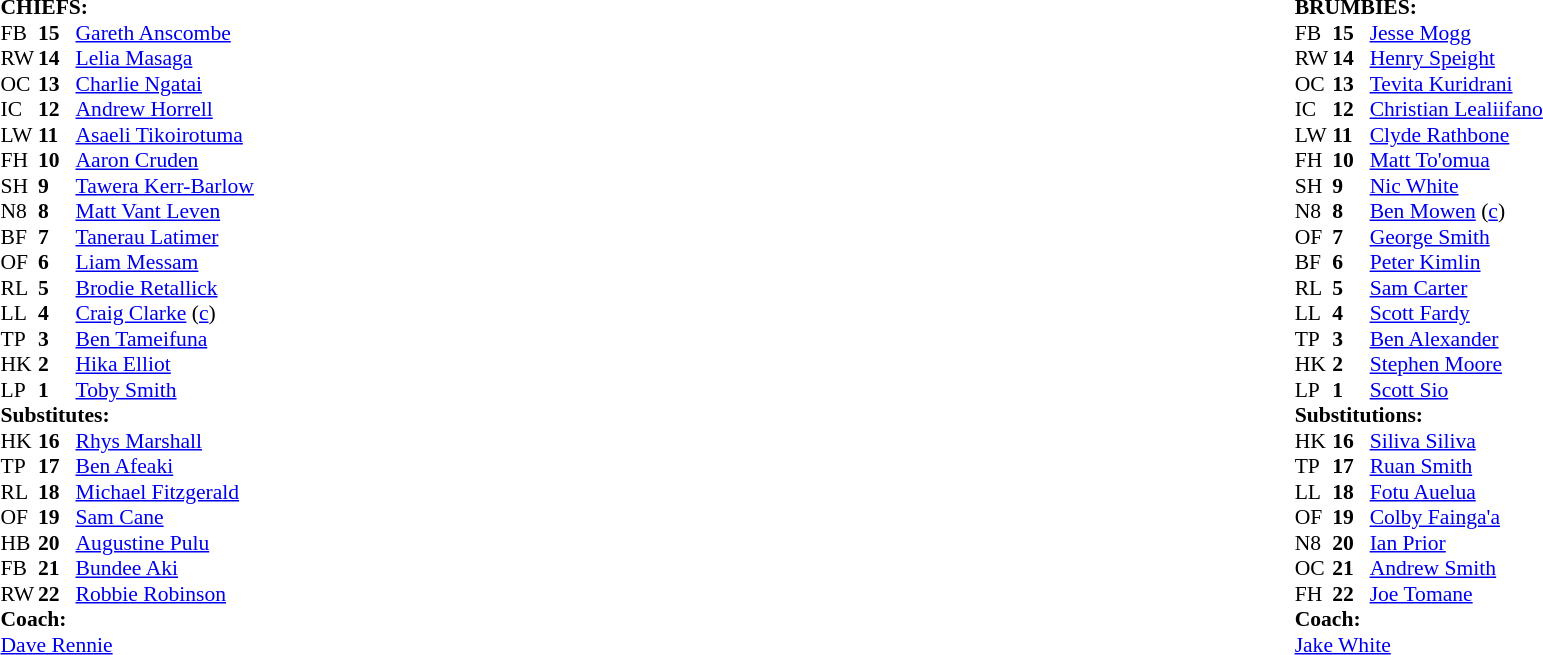<table width="100%">
<tr>
<td valign="top" width="50%"><br><table style="font-size: 90%" cellspacing="0" cellpadding="0">
<tr>
<td colspan="4"><strong>CHIEFS:</strong></td>
</tr>
<tr>
<th width="25"></th>
<th width="25"></th>
</tr>
<tr>
<td>FB</td>
<td><strong>15</strong></td>
<td><a href='#'>Gareth Anscombe</a></td>
</tr>
<tr>
<td>RW</td>
<td><strong>14</strong></td>
<td><a href='#'>Lelia Masaga</a></td>
</tr>
<tr>
<td>OC</td>
<td><strong>13</strong></td>
<td><a href='#'>Charlie Ngatai</a></td>
</tr>
<tr>
<td>IC</td>
<td><strong>12</strong></td>
<td><a href='#'>Andrew Horrell</a></td>
</tr>
<tr>
<td>LW</td>
<td><strong>11</strong></td>
<td><a href='#'>Asaeli Tikoirotuma</a></td>
</tr>
<tr>
<td>FH</td>
<td><strong>10</strong></td>
<td><a href='#'>Aaron Cruden</a></td>
</tr>
<tr>
<td>SH</td>
<td><strong>9</strong></td>
<td><a href='#'>Tawera Kerr-Barlow</a></td>
</tr>
<tr>
<td>N8</td>
<td><strong>8</strong></td>
<td><a href='#'>Matt Vant Leven</a></td>
</tr>
<tr>
<td>BF</td>
<td><strong>7</strong></td>
<td><a href='#'>Tanerau Latimer</a></td>
</tr>
<tr>
<td>OF</td>
<td><strong>6</strong></td>
<td><a href='#'>Liam Messam</a></td>
</tr>
<tr>
<td>RL</td>
<td><strong>5</strong></td>
<td><a href='#'>Brodie Retallick</a></td>
</tr>
<tr>
<td>LL</td>
<td><strong>4</strong></td>
<td><a href='#'>Craig Clarke</a> (<a href='#'>c</a>)</td>
</tr>
<tr>
<td>TP</td>
<td><strong>3</strong></td>
<td><a href='#'>Ben Tameifuna</a></td>
</tr>
<tr>
<td>HK</td>
<td><strong>2</strong></td>
<td><a href='#'>Hika Elliot</a></td>
</tr>
<tr>
<td>LP</td>
<td><strong>1</strong></td>
<td><a href='#'>Toby Smith</a></td>
</tr>
<tr>
<td colspan=3><strong>Substitutes:</strong></td>
</tr>
<tr>
<td>HK</td>
<td><strong>16</strong></td>
<td><a href='#'>Rhys Marshall</a></td>
</tr>
<tr>
<td>TP</td>
<td><strong>17</strong></td>
<td><a href='#'>Ben Afeaki</a></td>
</tr>
<tr>
<td>RL</td>
<td><strong>18</strong></td>
<td><a href='#'>Michael Fitzgerald</a></td>
</tr>
<tr>
<td>OF</td>
<td><strong>19</strong></td>
<td><a href='#'>Sam Cane</a></td>
</tr>
<tr>
<td>HB</td>
<td><strong>20</strong></td>
<td><a href='#'>Augustine Pulu</a></td>
</tr>
<tr>
<td>FB</td>
<td><strong>21</strong></td>
<td><a href='#'>Bundee Aki</a></td>
</tr>
<tr>
<td>RW</td>
<td><strong>22</strong></td>
<td><a href='#'>Robbie Robinson</a></td>
</tr>
<tr>
<td colspan="3"><strong>Coach:</strong></td>
</tr>
<tr>
<td colspan="4"> <a href='#'>Dave Rennie</a></td>
</tr>
</table>
</td>
<td></td>
<td style="vertical-align:top; width:50%;"><br><table style="font-size: 90%" cellspacing="0" cellpadding="0"  align="center">
<tr>
<td colspan="4"><strong>BRUMBIES:</strong></td>
</tr>
<tr>
<th width="25"></th>
<th width="25"></th>
</tr>
<tr>
<td>FB</td>
<td><strong>15</strong></td>
<td><a href='#'>Jesse Mogg</a></td>
</tr>
<tr>
<td>RW</td>
<td><strong>14</strong></td>
<td><a href='#'>Henry Speight</a></td>
</tr>
<tr>
<td>OC</td>
<td><strong>13</strong></td>
<td><a href='#'>Tevita Kuridrani</a></td>
</tr>
<tr>
<td>IC</td>
<td><strong>12</strong></td>
<td><a href='#'>Christian Lealiifano</a></td>
</tr>
<tr>
<td>LW</td>
<td><strong>11</strong></td>
<td><a href='#'>Clyde Rathbone</a></td>
</tr>
<tr>
<td>FH</td>
<td><strong>10</strong></td>
<td><a href='#'>Matt To'omua</a></td>
</tr>
<tr>
<td>SH</td>
<td><strong>9</strong></td>
<td><a href='#'>Nic White</a></td>
</tr>
<tr>
<td>N8</td>
<td><strong>8</strong></td>
<td><a href='#'>Ben Mowen</a> (<a href='#'>c</a>)</td>
</tr>
<tr>
<td>OF</td>
<td><strong>7</strong></td>
<td><a href='#'>George Smith</a></td>
</tr>
<tr>
<td>BF</td>
<td><strong>6</strong></td>
<td><a href='#'>Peter Kimlin</a></td>
</tr>
<tr>
<td>RL</td>
<td><strong>5</strong></td>
<td><a href='#'>Sam Carter</a></td>
</tr>
<tr>
<td>LL</td>
<td><strong>4</strong></td>
<td><a href='#'>Scott Fardy</a></td>
</tr>
<tr>
<td>TP</td>
<td><strong>3</strong></td>
<td><a href='#'>Ben Alexander</a></td>
</tr>
<tr>
<td>HK</td>
<td><strong>2</strong></td>
<td><a href='#'>Stephen Moore</a></td>
</tr>
<tr>
<td>LP</td>
<td><strong>1</strong></td>
<td><a href='#'>Scott Sio</a></td>
</tr>
<tr>
<td colspan=3><strong>Substitutions:</strong></td>
</tr>
<tr>
<td>HK</td>
<td><strong>16</strong></td>
<td><a href='#'>Siliva Siliva</a></td>
</tr>
<tr>
<td>TP</td>
<td><strong>17</strong></td>
<td><a href='#'>Ruan Smith</a></td>
</tr>
<tr>
<td>LL</td>
<td><strong>18</strong></td>
<td><a href='#'>Fotu Auelua</a></td>
</tr>
<tr>
<td>OF</td>
<td><strong>19</strong></td>
<td><a href='#'>Colby Fainga'a</a></td>
</tr>
<tr>
<td>N8</td>
<td><strong>20</strong></td>
<td><a href='#'>Ian Prior</a></td>
</tr>
<tr>
<td>OC</td>
<td><strong>21</strong></td>
<td><a href='#'>Andrew Smith</a></td>
</tr>
<tr>
<td>FH</td>
<td><strong>22</strong></td>
<td><a href='#'>Joe Tomane</a></td>
</tr>
<tr>
<td colspan="3"><strong>Coach:</strong></td>
</tr>
<tr>
<td colspan="4"> <a href='#'>Jake White</a></td>
</tr>
</table>
</td>
</tr>
</table>
